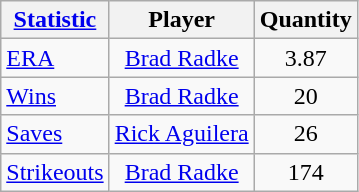<table class="wikitable" style="text-align: center;">
<tr>
<th><a href='#'>Statistic</a></th>
<th>Player</th>
<th>Quantity</th>
</tr>
<tr>
<td align="left"><a href='#'>ERA</a></td>
<td><a href='#'>Brad Radke</a></td>
<td>3.87</td>
</tr>
<tr>
<td align="left"><a href='#'>Wins</a></td>
<td><a href='#'>Brad Radke</a></td>
<td>20</td>
</tr>
<tr>
<td align="left"><a href='#'>Saves</a></td>
<td><a href='#'>Rick Aguilera</a></td>
<td>26</td>
</tr>
<tr>
<td align="left"><a href='#'>Strikeouts</a></td>
<td><a href='#'>Brad Radke</a></td>
<td>174</td>
</tr>
</table>
